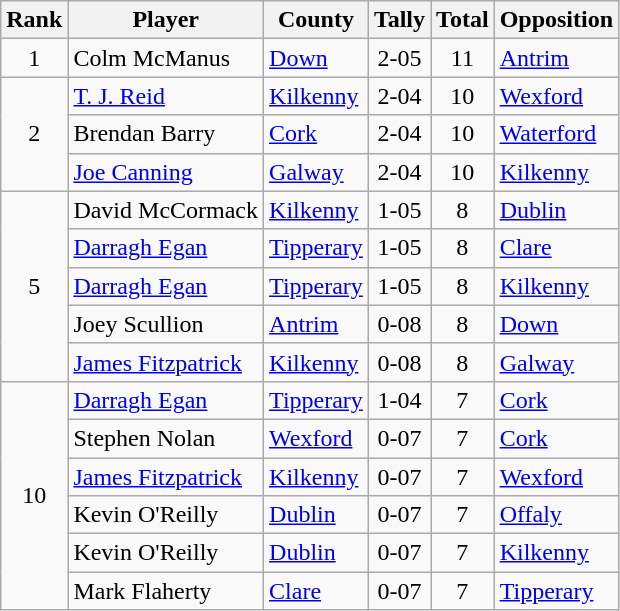<table class="wikitable">
<tr>
<th>Rank</th>
<th>Player</th>
<th>County</th>
<th>Tally</th>
<th>Total</th>
<th>Opposition</th>
</tr>
<tr>
<td rowspan=1 align=center>1</td>
<td>Colm McManus</td>
<td><a href='#'>Down</a></td>
<td align=center>2-05</td>
<td align=center>11</td>
<td><a href='#'>Antrim</a></td>
</tr>
<tr>
<td rowspan=3 align=center>2</td>
<td><a href='#'>T. J. Reid</a></td>
<td><a href='#'>Kilkenny</a></td>
<td align=center>2-04</td>
<td align=center>10</td>
<td><a href='#'>Wexford</a></td>
</tr>
<tr>
<td>Brendan Barry</td>
<td><a href='#'>Cork</a></td>
<td align=center>2-04</td>
<td align=center>10</td>
<td><a href='#'>Waterford</a></td>
</tr>
<tr>
<td><a href='#'>Joe Canning</a></td>
<td><a href='#'>Galway</a></td>
<td align=center>2-04</td>
<td align=center>10</td>
<td><a href='#'>Kilkenny</a></td>
</tr>
<tr>
<td rowspan=5 align=center>5</td>
<td>David McCormack</td>
<td><a href='#'>Kilkenny</a></td>
<td align=center>1-05</td>
<td align=center>8</td>
<td><a href='#'>Dublin</a></td>
</tr>
<tr>
<td><a href='#'>Darragh Egan</a></td>
<td><a href='#'>Tipperary</a></td>
<td align=center>1-05</td>
<td align=center>8</td>
<td><a href='#'>Clare</a></td>
</tr>
<tr>
<td><a href='#'>Darragh Egan</a></td>
<td><a href='#'>Tipperary</a></td>
<td align=center>1-05</td>
<td align=center>8</td>
<td><a href='#'>Kilkenny</a></td>
</tr>
<tr>
<td>Joey Scullion</td>
<td><a href='#'>Antrim</a></td>
<td align=center>0-08</td>
<td align=center>8</td>
<td><a href='#'>Down</a></td>
</tr>
<tr>
<td><a href='#'>James Fitzpatrick</a></td>
<td><a href='#'>Kilkenny</a></td>
<td align=center>0-08</td>
<td align=center>8</td>
<td><a href='#'>Galway</a></td>
</tr>
<tr>
<td rowspan=6 align=center>10</td>
<td><a href='#'>Darragh Egan</a></td>
<td><a href='#'>Tipperary</a></td>
<td align=center>1-04</td>
<td align=center>7</td>
<td><a href='#'>Cork</a></td>
</tr>
<tr>
<td>Stephen Nolan</td>
<td><a href='#'>Wexford</a></td>
<td align=center>0-07</td>
<td align=center>7</td>
<td><a href='#'>Cork</a></td>
</tr>
<tr>
<td><a href='#'>James Fitzpatrick</a></td>
<td><a href='#'>Kilkenny</a></td>
<td align=center>0-07</td>
<td align=center>7</td>
<td><a href='#'>Wexford</a></td>
</tr>
<tr>
<td>Kevin O'Reilly</td>
<td><a href='#'>Dublin</a></td>
<td align=center>0-07</td>
<td align=center>7</td>
<td><a href='#'>Offaly</a></td>
</tr>
<tr>
<td>Kevin O'Reilly</td>
<td><a href='#'>Dublin</a></td>
<td align=center>0-07</td>
<td align=center>7</td>
<td><a href='#'>Kilkenny</a></td>
</tr>
<tr>
<td>Mark Flaherty</td>
<td><a href='#'>Clare</a></td>
<td align=center>0-07</td>
<td align=center>7</td>
<td><a href='#'>Tipperary</a></td>
</tr>
</table>
